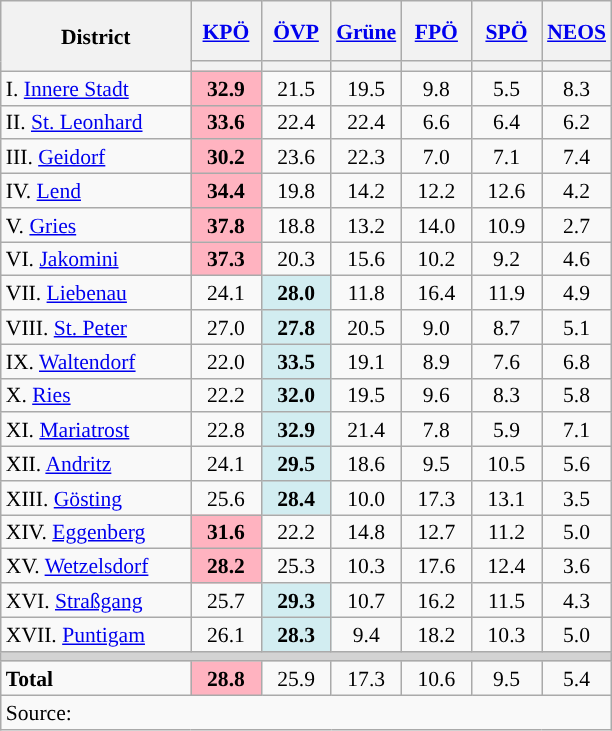<table class="wikitable sortable" style="text-align:center;font-size:90%;line-height:16px">
<tr style="height:40px;">
<th style="width:120px;" rowspan="2">District</th>
<th style="width:40px;"><a href='#'>KPÖ</a></th>
<th style="width:40px;"><a href='#'>ÖVP</a></th>
<th style="width:40px;"><a href='#'>Grüne</a></th>
<th style="width:40px;"><a href='#'>FPÖ</a></th>
<th style="width:40px;"><a href='#'>SPÖ</a></th>
<th style="width:40px;"><a href='#'>NEOS</a></th>
</tr>
<tr>
<th style="background:"></th>
<th style="background:"></th>
<th style="background:"></th>
<th style="background:"></th>
<th style="background:"></th>
<th style="background:"></th>
</tr>
<tr>
<td data-sort-value="1" align=left>I. <a href='#'>Innere Stadt</a></td>
<td bgcolor=#FFB3C0><strong>32.9</strong></td>
<td>21.5</td>
<td>19.5</td>
<td>9.8</td>
<td>5.5</td>
<td>8.3</td>
</tr>
<tr>
<td data-sort-value="2" align=left>II. <a href='#'>St. Leonhard</a></td>
<td bgcolor=#FFB3C0><strong>33.6</strong></td>
<td>22.4</td>
<td>22.4</td>
<td>6.6</td>
<td>6.4</td>
<td>6.2</td>
</tr>
<tr>
<td data-sort-value="3" align=left>III. <a href='#'>Geidorf</a></td>
<td bgcolor=#FFB3C0><strong>30.2</strong></td>
<td>23.6</td>
<td>22.3</td>
<td>7.0</td>
<td>7.1</td>
<td>7.4</td>
</tr>
<tr>
<td data-sort-value="4" align=left>IV. <a href='#'>Lend</a></td>
<td bgcolor=#FFB3C0><strong>34.4</strong></td>
<td>19.8</td>
<td>14.2</td>
<td>12.2</td>
<td>12.6</td>
<td>4.2</td>
</tr>
<tr>
<td data-sort-value="5" align=left>V. <a href='#'>Gries</a></td>
<td bgcolor=#FFB3C0><strong>37.8</strong></td>
<td>18.8</td>
<td>13.2</td>
<td>14.0</td>
<td>10.9</td>
<td>2.7</td>
</tr>
<tr>
<td data-sort-value="6" align=left>VI. <a href='#'>Jakomini</a></td>
<td bgcolor=#FFB3C0><strong>37.3</strong></td>
<td>20.3</td>
<td>15.6</td>
<td>10.2</td>
<td>9.2</td>
<td>4.6</td>
</tr>
<tr>
<td data-sort-value="7" align=left>VII. <a href='#'>Liebenau</a></td>
<td>24.1</td>
<td bgcolor=#D2EDF1><strong>28.0</strong></td>
<td>11.8</td>
<td>16.4</td>
<td>11.9</td>
<td>4.9</td>
</tr>
<tr>
<td data-sort-value="8" align=left>VIII. <a href='#'>St. Peter</a></td>
<td>27.0</td>
<td bgcolor=#D2EDF1><strong>27.8</strong></td>
<td>20.5</td>
<td>9.0</td>
<td>8.7</td>
<td>5.1</td>
</tr>
<tr>
<td data-sort-value="9" align=left>IX. <a href='#'>Waltendorf</a></td>
<td>22.0</td>
<td bgcolor=#D2EDF1><strong>33.5</strong></td>
<td>19.1</td>
<td>8.9</td>
<td>7.6</td>
<td>6.8</td>
</tr>
<tr>
<td data-sort-value="10" align=left>X. <a href='#'>Ries</a></td>
<td>22.2</td>
<td bgcolor=#D2EDF1><strong>32.0</strong></td>
<td>19.5</td>
<td>9.6</td>
<td>8.3</td>
<td>5.8</td>
</tr>
<tr>
<td data-sort-value="11" align=left>XI. <a href='#'>Mariatrost</a></td>
<td>22.8</td>
<td bgcolor=#D2EDF1><strong>32.9</strong></td>
<td>21.4</td>
<td>7.8</td>
<td>5.9</td>
<td>7.1</td>
</tr>
<tr>
<td data-sort-value="12" align=left>XII. <a href='#'>Andritz</a></td>
<td>24.1</td>
<td bgcolor=#D2EDF1><strong>29.5</strong></td>
<td>18.6</td>
<td>9.5</td>
<td>10.5</td>
<td>5.6</td>
</tr>
<tr>
<td data-sort-value="13" align=left>XIII. <a href='#'>Gösting</a></td>
<td>25.6</td>
<td bgcolor=#D2EDF1><strong>28.4</strong></td>
<td>10.0</td>
<td>17.3</td>
<td>13.1</td>
<td>3.5</td>
</tr>
<tr>
<td data-sort-value="14" align=left>XIV. <a href='#'>Eggenberg</a></td>
<td bgcolor=#FFB3C0><strong>31.6</strong></td>
<td>22.2</td>
<td>14.8</td>
<td>12.7</td>
<td>11.2</td>
<td>5.0</td>
</tr>
<tr>
<td data-sort-value="15" align=left>XV. <a href='#'>Wetzelsdorf</a></td>
<td bgcolor=#FFB3C0><strong>28.2</strong></td>
<td>25.3</td>
<td>10.3</td>
<td>17.6</td>
<td>12.4</td>
<td>3.6</td>
</tr>
<tr>
<td data-sort-value="16" align=left>XVI. <a href='#'>Straßgang</a></td>
<td>25.7</td>
<td bgcolor=#D2EDF1><strong>29.3</strong></td>
<td>10.7</td>
<td>16.2</td>
<td>11.5</td>
<td>4.3</td>
</tr>
<tr>
<td data-sort-value="17" align=left>XVII. <a href='#'>Puntigam</a></td>
<td>26.1</td>
<td bgcolor=#D2EDF1><strong>28.3</strong></td>
<td>9.4</td>
<td>18.2</td>
<td>10.3</td>
<td>5.0</td>
</tr>
<tr>
<td colspan=7 bgcolor=lightgrey></td>
</tr>
<tr>
<td align=left><strong>Total</strong></td>
<td bgcolor=#FFB3C0><strong>28.8</strong></td>
<td>25.9</td>
<td>17.3</td>
<td>10.6</td>
<td>9.5</td>
<td>5.4</td>
</tr>
<tr class=sortbottom>
<td colspan=7 align=left>Source: </td>
</tr>
</table>
